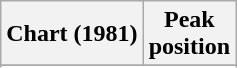<table class="wikitable plainrowheaders">
<tr>
<th scope="col">Chart (1981)</th>
<th scope="col">Peak<br>position</th>
</tr>
<tr>
</tr>
<tr>
</tr>
</table>
